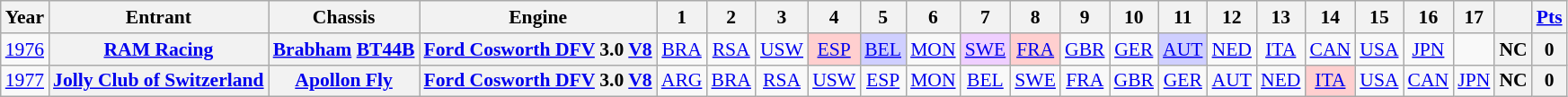<table class="wikitable" style="text-align:center; font-size:90%">
<tr>
<th>Year</th>
<th>Entrant</th>
<th>Chassis</th>
<th>Engine</th>
<th>1</th>
<th>2</th>
<th>3</th>
<th>4</th>
<th>5</th>
<th>6</th>
<th>7</th>
<th>8</th>
<th>9</th>
<th>10</th>
<th>11</th>
<th>12</th>
<th>13</th>
<th>14</th>
<th>15</th>
<th>16</th>
<th>17</th>
<th></th>
<th><a href='#'>Pts</a></th>
</tr>
<tr>
<td><a href='#'>1976</a></td>
<th><a href='#'>RAM Racing</a></th>
<th><a href='#'>Brabham</a> <a href='#'>BT44B</a></th>
<th><a href='#'>Ford Cosworth DFV</a> 3.0 <a href='#'>V8</a></th>
<td><a href='#'>BRA</a></td>
<td><a href='#'>RSA</a></td>
<td><a href='#'>USW</a></td>
<td style="background:#FFCFCF;"><a href='#'>ESP</a><br></td>
<td style="background:#CFCFFF;"><a href='#'>BEL</a><br></td>
<td><a href='#'>MON</a></td>
<td style="background:#EFCFFF;"><a href='#'>SWE</a><br></td>
<td style="background:#FFCFCF;"><a href='#'>FRA</a><br></td>
<td><a href='#'>GBR</a></td>
<td><a href='#'>GER</a></td>
<td style="background:#CFCFFF;"><a href='#'>AUT</a><br></td>
<td><a href='#'>NED</a></td>
<td><a href='#'>ITA</a></td>
<td><a href='#'>CAN</a></td>
<td><a href='#'>USA</a></td>
<td><a href='#'>JPN</a></td>
<td></td>
<th>NC</th>
<th>0</th>
</tr>
<tr>
<td><a href='#'>1977</a></td>
<th><a href='#'>Jolly Club of Switzerland</a></th>
<th><a href='#'>Apollon Fly</a></th>
<th><a href='#'>Ford Cosworth DFV</a> 3.0 <a href='#'>V8</a></th>
<td><a href='#'>ARG</a></td>
<td><a href='#'>BRA</a></td>
<td><a href='#'>RSA</a></td>
<td><a href='#'>USW</a></td>
<td><a href='#'>ESP</a></td>
<td><a href='#'>MON</a></td>
<td><a href='#'>BEL</a></td>
<td><a href='#'>SWE</a></td>
<td><a href='#'>FRA</a></td>
<td><a href='#'>GBR</a></td>
<td><a href='#'>GER</a></td>
<td><a href='#'>AUT</a></td>
<td><a href='#'>NED</a></td>
<td style="background:#FFCFCF;"><a href='#'>ITA</a><br></td>
<td><a href='#'>USA</a></td>
<td><a href='#'>CAN</a></td>
<td><a href='#'>JPN</a></td>
<th>NC</th>
<th>0</th>
</tr>
</table>
